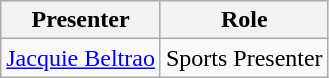<table class="wikitable">
<tr>
<th>Presenter</th>
<th>Role</th>
</tr>
<tr>
<td><a href='#'>Jacquie Beltrao</a></td>
<td>Sports Presenter</td>
</tr>
</table>
